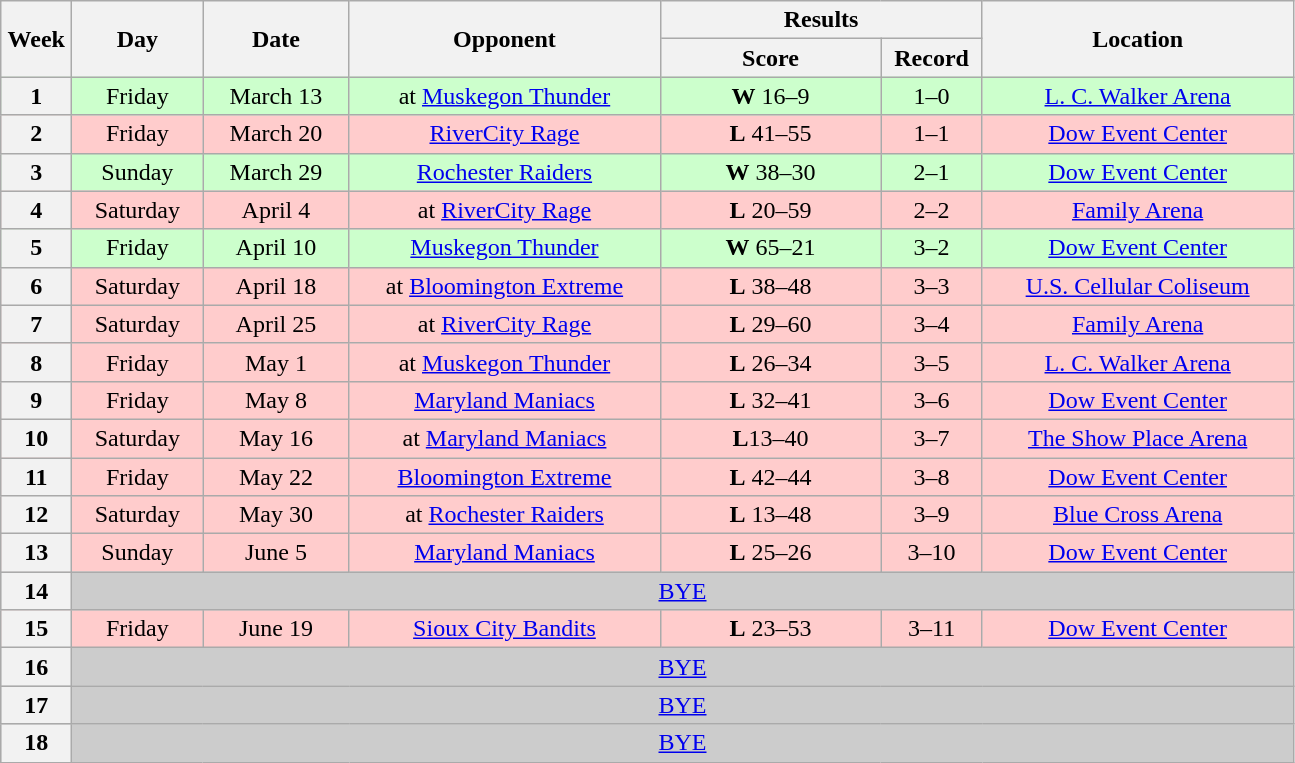<table class="wikitable">
<tr>
<th rowspan="2" width="40">Week</th>
<th rowspan="2" width="80">Day</th>
<th rowspan="2" width="90">Date</th>
<th rowspan="2" width="200">Opponent</th>
<th colspan="2" width="200">Results</th>
<th rowspan="2" width="200">Location</th>
</tr>
<tr>
<th width="140">Score</th>
<th width="60">Record</th>
</tr>
<tr align="center" bgcolor="#CCFFCC">
<th>1</th>
<td>Friday</td>
<td>March 13</td>
<td>at <a href='#'>Muskegon Thunder</a></td>
<td><strong>W</strong> 16–9</td>
<td>1–0</td>
<td><a href='#'>L. C. Walker Arena</a></td>
</tr>
<tr align="center" bgcolor="#FFCCCC">
<th>2</th>
<td>Friday</td>
<td>March 20</td>
<td><a href='#'>RiverCity Rage</a></td>
<td><strong>L</strong> 41–55</td>
<td>1–1</td>
<td><a href='#'>Dow Event Center</a></td>
</tr>
<tr align="center" bgcolor="#CCFFCC">
<th>3</th>
<td>Sunday</td>
<td>March 29</td>
<td><a href='#'>Rochester Raiders</a></td>
<td><strong>W</strong> 38–30</td>
<td>2–1</td>
<td><a href='#'>Dow Event Center</a></td>
</tr>
<tr align="center" bgcolor="#FFCCCC">
<th>4</th>
<td>Saturday</td>
<td>April 4</td>
<td>at <a href='#'>RiverCity Rage</a></td>
<td><strong>L</strong> 20–59</td>
<td>2–2</td>
<td><a href='#'>Family Arena</a></td>
</tr>
<tr align="center" bgcolor="#CCFFCC">
<th>5</th>
<td>Friday</td>
<td>April 10</td>
<td><a href='#'>Muskegon Thunder</a></td>
<td><strong>W</strong> 65–21</td>
<td>3–2</td>
<td><a href='#'>Dow Event Center</a></td>
</tr>
<tr align="center" bgcolor="#FFCCCC">
<th>6</th>
<td>Saturday</td>
<td>April 18</td>
<td>at <a href='#'>Bloomington Extreme</a></td>
<td><strong>L</strong> 38–48</td>
<td>3–3</td>
<td><a href='#'>U.S. Cellular Coliseum</a></td>
</tr>
<tr align="center" bgcolor="#FFCCCC">
<th>7</th>
<td>Saturday</td>
<td>April 25</td>
<td>at <a href='#'>RiverCity Rage</a></td>
<td><strong>L</strong> 29–60</td>
<td>3–4</td>
<td><a href='#'>Family Arena</a></td>
</tr>
<tr align="center" bgcolor="#FFCCCC">
<th>8</th>
<td>Friday</td>
<td>May 1</td>
<td>at <a href='#'>Muskegon Thunder</a></td>
<td><strong>L</strong> 26–34</td>
<td>3–5</td>
<td><a href='#'>L. C. Walker Arena</a></td>
</tr>
<tr align="center" bgcolor="#FFCCCC">
<th>9</th>
<td>Friday</td>
<td>May 8</td>
<td><a href='#'>Maryland Maniacs</a></td>
<td><strong>L</strong> 32–41</td>
<td>3–6</td>
<td><a href='#'>Dow Event Center</a></td>
</tr>
<tr align="center" bgcolor="#FFCCCC">
<th>10</th>
<td>Saturday</td>
<td>May 16</td>
<td>at <a href='#'>Maryland Maniacs</a></td>
<td><strong>L</strong>13–40</td>
<td>3–7</td>
<td><a href='#'>The Show Place Arena</a></td>
</tr>
<tr align="center" bgcolor="#FFCCCC">
<th>11</th>
<td>Friday</td>
<td>May 22</td>
<td><a href='#'>Bloomington Extreme</a></td>
<td><strong>L</strong> 42–44</td>
<td>3–8</td>
<td><a href='#'>Dow Event Center</a></td>
</tr>
<tr align="center" bgcolor="#FFCCCC">
<th>12</th>
<td>Saturday</td>
<td>May 30</td>
<td>at <a href='#'>Rochester Raiders</a></td>
<td><strong>L</strong> 13–48</td>
<td>3–9</td>
<td><a href='#'>Blue Cross Arena</a></td>
</tr>
<tr align="center" bgcolor="#FFCCCC">
<th>13</th>
<td>Sunday</td>
<td>June 5</td>
<td><a href='#'>Maryland Maniacs</a></td>
<td><strong>L</strong> 25–26</td>
<td>3–10</td>
<td><a href='#'>Dow Event Center</a></td>
</tr>
<tr align="center" bgcolor="#CCCCCC">
<th>14</th>
<td colSpan=7><a href='#'>BYE</a></td>
</tr>
<tr align="center" bgcolor="#FFCCCC">
<th>15</th>
<td>Friday</td>
<td>June 19</td>
<td><a href='#'>Sioux City Bandits</a></td>
<td><strong>L</strong> 23–53</td>
<td>3–11</td>
<td><a href='#'>Dow Event Center</a></td>
</tr>
<tr align="center" bgcolor="#CCCCCC">
<th>16</th>
<td colSpan=7><a href='#'>BYE</a></td>
</tr>
<tr align="center" bgcolor="#CCCCCC">
<th>17</th>
<td colSpan=7><a href='#'>BYE</a></td>
</tr>
<tr align="center" bgcolor="#CCCCCC">
<th>18</th>
<td colSpan=7><a href='#'>BYE</a></td>
</tr>
</table>
